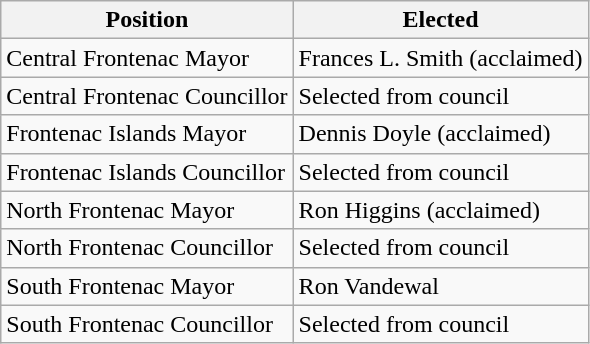<table class="wikitable">
<tr>
<th>Position</th>
<th>Elected</th>
</tr>
<tr>
<td>Central Frontenac Mayor</td>
<td>Frances L. Smith (acclaimed)</td>
</tr>
<tr>
<td>Central Frontenac Councillor</td>
<td>Selected from council</td>
</tr>
<tr>
<td>Frontenac Islands Mayor</td>
<td>Dennis Doyle (acclaimed)</td>
</tr>
<tr>
<td>Frontenac Islands Councillor</td>
<td>Selected from council</td>
</tr>
<tr>
<td>North Frontenac Mayor</td>
<td>Ron Higgins (acclaimed)</td>
</tr>
<tr>
<td>North Frontenac Councillor</td>
<td>Selected from council</td>
</tr>
<tr>
<td>South Frontenac Mayor</td>
<td>Ron Vandewal</td>
</tr>
<tr>
<td>South Frontenac Councillor</td>
<td>Selected from council</td>
</tr>
</table>
